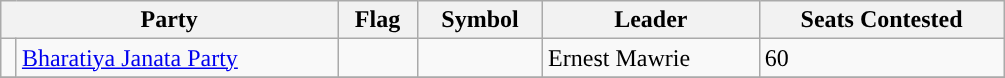<table class="wikitable"  width="53%">
<tr>
<th colspan="2">Party</th>
<th>Flag</th>
<th>Symbol</th>
<th>Leader</th>
<th>Seats Contested</th>
</tr>
<tr>
<td style="text-align:center; background:"></td>
<td><a href='#'>Bharatiya Janata Party</a></td>
<td></td>
<td></td>
<td>Ernest Mawrie</td>
<td>60</td>
</tr>
<tr>
</tr>
</table>
